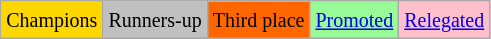<table class="wikitable">
<tr>
<td bgcolor=gold><small>Champions</small></td>
<td bgcolor=silver><small>Runners-up</small></td>
<td bgcolor=ff6600><small>Third place</small></td>
<td bgcolor=palegreen><small><a href='#'>Promoted</a></small></td>
<td bgcolor=pink><small><a href='#'>Relegated</a></small></td>
</tr>
</table>
